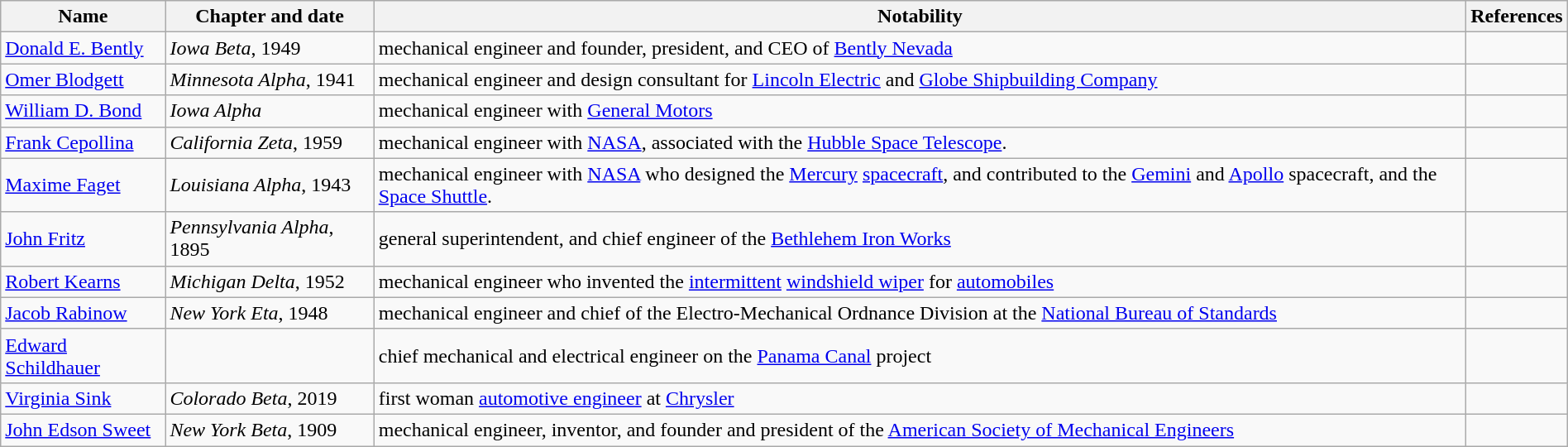<table class="wikitable sortable" " style="width:100%;">
<tr>
<th>Name</th>
<th>Chapter and date</th>
<th>Notability</th>
<th>References</th>
</tr>
<tr>
<td><a href='#'>Donald E. Bently</a></td>
<td><em>Iowa Beta</em>, 1949</td>
<td>mechanical engineer and founder, president, and CEO of <a href='#'>Bently Nevada</a></td>
<td></td>
</tr>
<tr>
<td><a href='#'>Omer Blodgett</a></td>
<td><em>Minnesota Alpha</em>, 1941</td>
<td>mechanical engineer and design consultant for <a href='#'>Lincoln Electric</a> and <a href='#'>Globe Shipbuilding Company</a></td>
<td></td>
</tr>
<tr>
<td><a href='#'>William D. Bond</a></td>
<td><em>Iowa Alpha</em></td>
<td>mechanical engineer with <a href='#'>General Motors</a></td>
<td></td>
</tr>
<tr>
<td><a href='#'>Frank Cepollina</a></td>
<td><em>California Zeta</em>, 1959</td>
<td>mechanical engineer with <a href='#'>NASA</a>, associated with the <a href='#'>Hubble Space Telescope</a>.</td>
<td></td>
</tr>
<tr>
<td><a href='#'>Maxime Faget</a></td>
<td><em>Louisiana Alpha</em>, 1943</td>
<td>mechanical engineer with <a href='#'>NASA</a> who designed the <a href='#'>Mercury</a> <a href='#'>spacecraft</a>, and contributed to the <a href='#'>Gemini</a> and <a href='#'>Apollo</a> spacecraft, and the <a href='#'>Space Shuttle</a>.</td>
<td></td>
</tr>
<tr>
<td><a href='#'>John Fritz</a></td>
<td><em>Pennsylvania Alpha</em>, 1895</td>
<td>general superintendent, and chief engineer of the <a href='#'>Bethlehem Iron Works</a></td>
<td></td>
</tr>
<tr>
<td><a href='#'>Robert Kearns</a></td>
<td><em>Michigan Delta</em>, 1952</td>
<td>mechanical engineer who invented the <a href='#'>intermittent</a> <a href='#'>windshield wiper</a> for <a href='#'>automobiles</a></td>
<td></td>
</tr>
<tr>
<td><a href='#'>Jacob Rabinow</a></td>
<td><em>New York Eta</em>, 1948</td>
<td>mechanical engineer and chief of the Electro-Mechanical Ordnance Division at the <a href='#'>National Bureau of Standards</a></td>
<td></td>
</tr>
<tr>
<td><a href='#'>Edward Schildhauer</a></td>
<td></td>
<td>chief mechanical and electrical engineer on the <a href='#'>Panama Canal</a> project</td>
<td></td>
</tr>
<tr>
<td><a href='#'>Virginia Sink</a></td>
<td><em>Colorado Beta</em>, 2019</td>
<td>first woman <a href='#'>automotive engineer</a> at <a href='#'>Chrysler</a></td>
<td></td>
</tr>
<tr>
<td><a href='#'>John Edson Sweet</a></td>
<td><em>New York Beta</em>, 1909</td>
<td>mechanical engineer, inventor, and founder and president of the <a href='#'>American Society of Mechanical Engineers</a></td>
<td></td>
</tr>
</table>
